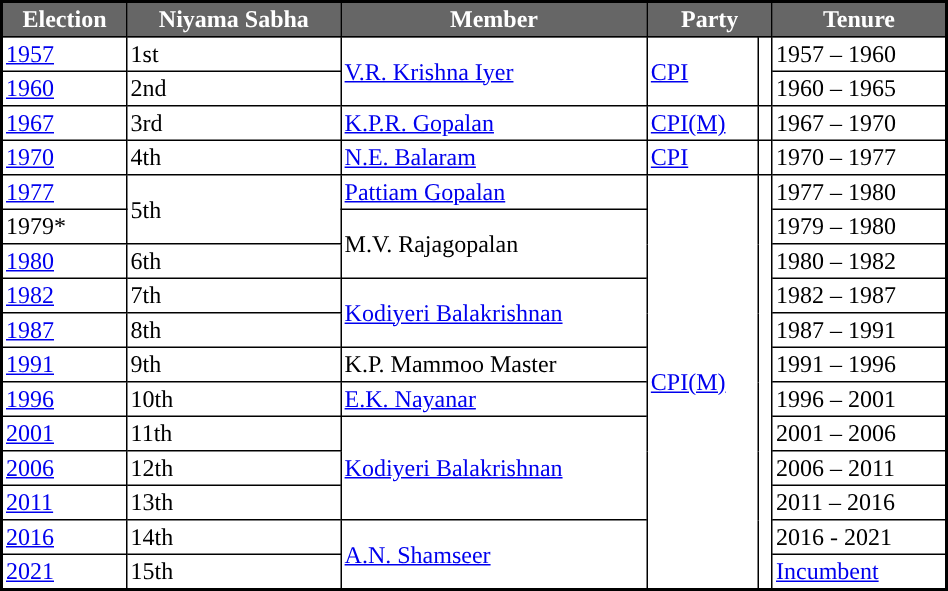<table class="sortable" width="50%" cellpadding="2" cellspacing="0" border="1" style="border-collapse: collapse; border: 2px #000000 solid; font-size: x-big;">
<tr>
<th style="background-color:#666666; color:white">Election</th>
<th style="background-color:#666666; color:white">Niyama Sabha</th>
<th style="background-color:#666666; color:white">Member</th>
<th style="background-color:#666666; color:white" colspan="2">Party</th>
<th style="background-color:#666666; color:white">Tenure</th>
</tr>
<tr>
<td><a href='#'>1957</a></td>
<td>1st</td>
<td rowspan="2"><a href='#'>V.R. Krishna Iyer</a></td>
<td rowspan="2"><a href='#'>CPI</a></td>
<td rowspan="2" width="4px" style="background-color: "></td>
<td>1957 – 1960</td>
</tr>
<tr>
<td><a href='#'>1960</a></td>
<td>2nd</td>
<td>1960 – 1965</td>
</tr>
<tr>
<td><a href='#'>1967</a></td>
<td>3rd</td>
<td><a href='#'>K.P.R. Gopalan</a></td>
<td><a href='#'>CPI(M)</a></td>
<td width="4px" style="background-color: "></td>
<td>1967 – 1970</td>
</tr>
<tr>
<td><a href='#'>1970</a></td>
<td>4th</td>
<td><a href='#'>N.E. Balaram</a></td>
<td><a href='#'>CPI</a></td>
<td width="4px" style="background-color: "></td>
<td>1970 – 1977</td>
</tr>
<tr>
<td><a href='#'>1977</a></td>
<td rowspan="2">5th</td>
<td><a href='#'>Pattiam Gopalan</a></td>
<td rowspan="12"><a href='#'>CPI(M)</a></td>
<td rowspan="12" width="4px" style="background-color: "></td>
<td>1977 – 1980</td>
</tr>
<tr>
<td>1979*</td>
<td rowspan="2">M.V. Rajagopalan</td>
<td>1979 – 1980</td>
</tr>
<tr>
<td><a href='#'>1980</a></td>
<td>6th</td>
<td>1980 – 1982</td>
</tr>
<tr>
<td><a href='#'>1982</a></td>
<td>7th</td>
<td rowspan="2"><a href='#'>Kodiyeri Balakrishnan</a></td>
<td>1982 – 1987</td>
</tr>
<tr>
<td><a href='#'>1987</a></td>
<td>8th</td>
<td>1987 – 1991</td>
</tr>
<tr>
<td><a href='#'>1991</a></td>
<td>9th</td>
<td>K.P. Mammoo Master</td>
<td>1991 – 1996</td>
</tr>
<tr>
<td><a href='#'>1996</a></td>
<td>10th</td>
<td><a href='#'>E.K. Nayanar</a></td>
<td>1996 – 2001</td>
</tr>
<tr>
<td><a href='#'>2001</a></td>
<td>11th</td>
<td rowspan="3"><a href='#'>Kodiyeri Balakrishnan</a></td>
<td>2001 – 2006</td>
</tr>
<tr>
<td><a href='#'>2006</a></td>
<td>12th</td>
<td>2006 – 2011</td>
</tr>
<tr>
<td><a href='#'>2011</a></td>
<td>13th</td>
<td>2011 – 2016</td>
</tr>
<tr>
<td><a href='#'>2016</a></td>
<td>14th</td>
<td rowspan="2"><a href='#'>A.N. Shamseer</a></td>
<td>2016 - 2021</td>
</tr>
<tr>
<td><a href='#'>2021</a></td>
<td>15th</td>
<td><a href='#'>Incumbent</a></td>
</tr>
</table>
